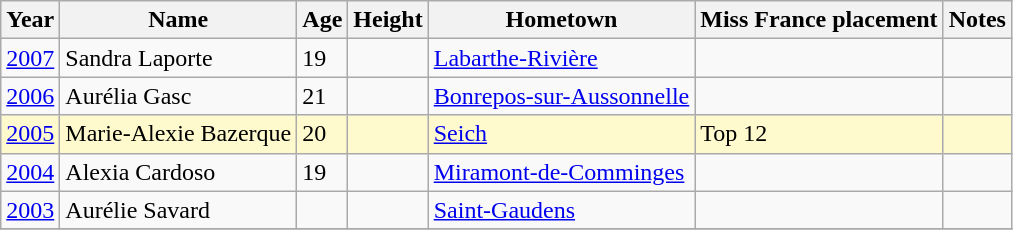<table class="wikitable sortable">
<tr>
<th>Year</th>
<th>Name</th>
<th>Age</th>
<th>Height</th>
<th>Hometown</th>
<th>Miss France placement</th>
<th>Notes</th>
</tr>
<tr>
<td><a href='#'>2007</a></td>
<td>Sandra Laporte</td>
<td>19</td>
<td></td>
<td><a href='#'>Labarthe-Rivière</a></td>
<td></td>
<td></td>
</tr>
<tr>
<td><a href='#'>2006</a></td>
<td>Aurélia Gasc</td>
<td>21</td>
<td></td>
<td><a href='#'>Bonrepos-sur-Aussonnelle</a></td>
<td></td>
<td></td>
</tr>
<tr bgcolor=#FFFACD>
<td><a href='#'>2005</a></td>
<td>Marie-Alexie Bazerque</td>
<td>20</td>
<td></td>
<td><a href='#'>Seich</a></td>
<td>Top 12</td>
<td></td>
</tr>
<tr>
<td><a href='#'>2004</a></td>
<td>Alexia Cardoso</td>
<td>19</td>
<td></td>
<td><a href='#'>Miramont-de-Comminges</a></td>
<td></td>
<td></td>
</tr>
<tr>
<td><a href='#'>2003</a></td>
<td>Aurélie Savard</td>
<td></td>
<td></td>
<td><a href='#'>Saint-Gaudens</a></td>
<td></td>
<td></td>
</tr>
<tr>
</tr>
</table>
